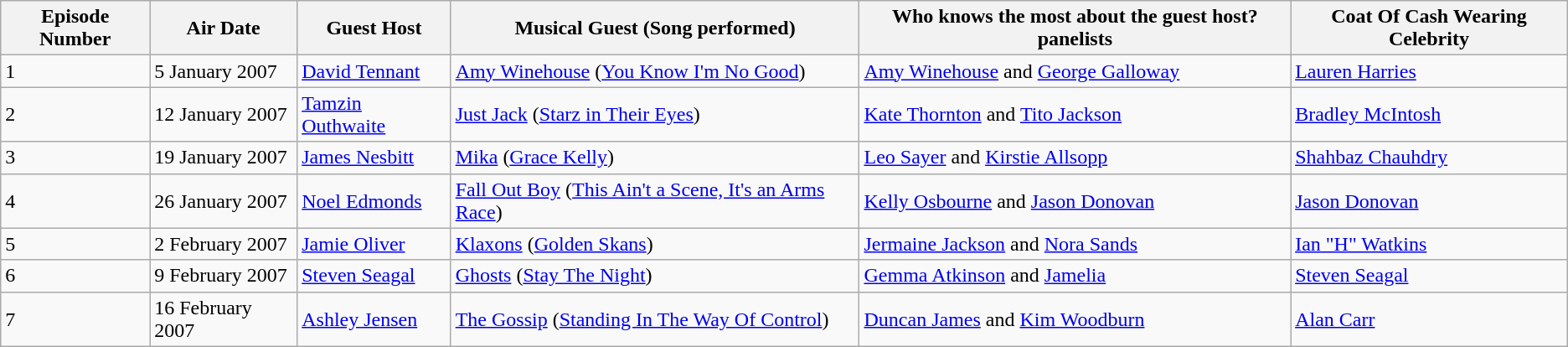<table class="wikitable">
<tr>
<th>Episode Number</th>
<th>Air Date</th>
<th>Guest Host</th>
<th>Musical Guest (Song performed)</th>
<th>Who knows the most about the guest host? panelists</th>
<th>Coat Of Cash Wearing Celebrity</th>
</tr>
<tr>
<td>1</td>
<td>5 January 2007</td>
<td><a href='#'>David Tennant</a></td>
<td><a href='#'>Amy Winehouse</a> (<a href='#'>You Know I'm No Good</a>)</td>
<td><a href='#'>Amy Winehouse</a> and <a href='#'>George Galloway</a></td>
<td><a href='#'>Lauren Harries</a></td>
</tr>
<tr>
<td>2</td>
<td>12 January 2007</td>
<td><a href='#'>Tamzin Outhwaite</a></td>
<td><a href='#'>Just Jack</a> (<a href='#'>Starz in Their Eyes</a>)</td>
<td><a href='#'>Kate Thornton</a> and <a href='#'>Tito Jackson</a></td>
<td><a href='#'>Bradley McIntosh</a></td>
</tr>
<tr>
<td>3</td>
<td>19 January 2007</td>
<td><a href='#'>James Nesbitt</a></td>
<td><a href='#'>Mika</a> (<a href='#'>Grace Kelly</a>)</td>
<td><a href='#'>Leo Sayer</a> and <a href='#'>Kirstie Allsopp</a></td>
<td><a href='#'>Shahbaz Chauhdry</a></td>
</tr>
<tr>
<td>4</td>
<td>26 January 2007</td>
<td><a href='#'>Noel Edmonds</a></td>
<td><a href='#'>Fall Out Boy</a> (<a href='#'>This Ain't a Scene, It's an Arms Race</a>)</td>
<td><a href='#'>Kelly Osbourne</a> and <a href='#'>Jason Donovan</a></td>
<td><a href='#'>Jason Donovan</a></td>
</tr>
<tr>
<td>5</td>
<td>2 February 2007</td>
<td><a href='#'>Jamie Oliver</a></td>
<td><a href='#'>Klaxons</a> (<a href='#'>Golden Skans</a>)</td>
<td><a href='#'>Jermaine Jackson</a> and <a href='#'>Nora Sands</a></td>
<td><a href='#'>Ian "H" Watkins</a></td>
</tr>
<tr>
<td>6</td>
<td>9 February 2007</td>
<td><a href='#'>Steven Seagal</a></td>
<td><a href='#'>Ghosts</a> (<a href='#'>Stay The Night</a>)</td>
<td><a href='#'>Gemma Atkinson</a> and <a href='#'>Jamelia</a></td>
<td><a href='#'>Steven Seagal</a></td>
</tr>
<tr>
<td>7</td>
<td>16 February 2007</td>
<td><a href='#'>Ashley Jensen</a></td>
<td><a href='#'>The Gossip</a> (<a href='#'>Standing In The Way Of Control</a>)</td>
<td><a href='#'>Duncan James</a> and <a href='#'>Kim Woodburn</a></td>
<td><a href='#'>Alan Carr</a></td>
</tr>
</table>
